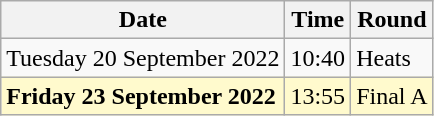<table class="wikitable">
<tr>
<th>Date</th>
<th>Time</th>
<th>Round</th>
</tr>
<tr>
<td>Tuesday 20 September 2022</td>
<td>10:40</td>
<td>Heats</td>
</tr>
<tr bgcolor=lemonchiffon>
<td><strong>Friday 23 September 2022</strong></td>
<td>13:55</td>
<td>Final A</td>
</tr>
</table>
